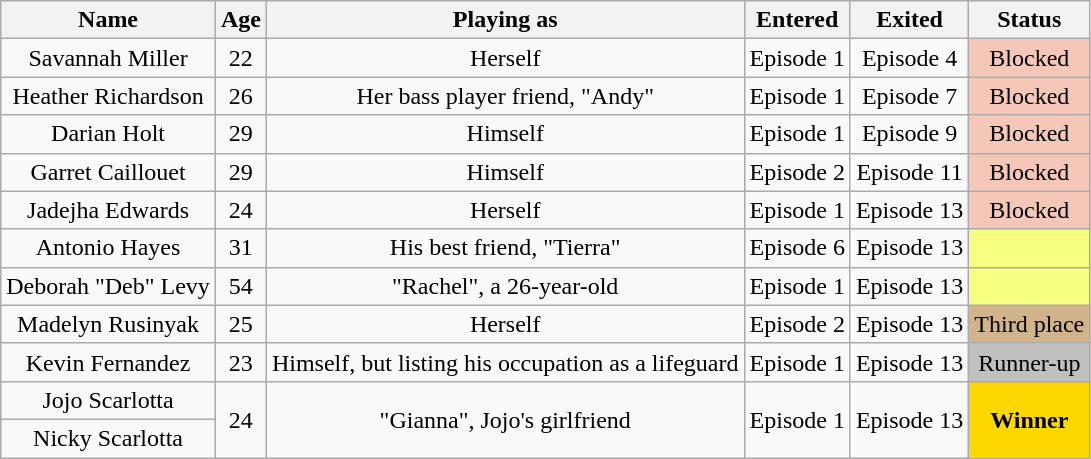<table class="wikitable" style="text-align:center;">
<tr>
<th>Name</th>
<th>Age</th>
<th>Playing as</th>
<th>Entered</th>
<th>Exited</th>
<th>Status</th>
</tr>
<tr>
<td>Savannah Miller</td>
<td>22</td>
<td>Herself</td>
<td>Episode 1</td>
<td>Episode 4</td>
<td style="background:#f4c7b8;">Blocked</td>
</tr>
<tr>
<td>Heather Richardson</td>
<td>26</td>
<td>Her bass player friend, "Andy"</td>
<td>Episode 1</td>
<td>Episode 7</td>
<td style="background:#f4c7b8;">Blocked</td>
</tr>
<tr>
<td>Darian Holt</td>
<td>29</td>
<td>Himself</td>
<td>Episode 1</td>
<td>Episode 9</td>
<td style="background:#f4c7b8;">Blocked</td>
</tr>
<tr>
<td>Garret Caillouet</td>
<td>29</td>
<td>Himself</td>
<td>Episode 2</td>
<td>Episode 11</td>
<td style="background:#f4c7b8;">Blocked</td>
</tr>
<tr>
<td>Jadejha Edwards</td>
<td>24</td>
<td>Herself</td>
<td>Episode 1</td>
<td>Episode 13</td>
<td style="background:#f4c7b8;">Blocked</td>
</tr>
<tr>
<td>Antonio Hayes</td>
<td>31</td>
<td>His best friend, "Tierra"</td>
<td>Episode 6</td>
<td>Episode 13</td>
<td style="background:#F5FF80;"></td>
</tr>
<tr>
<td>Deborah "Deb" Levy</td>
<td>54</td>
<td>"Rachel", a 26-year-old</td>
<td>Episode 1</td>
<td>Episode 13</td>
<td style="background:#F5FF80;"></td>
</tr>
<tr>
<td>Madelyn Rusinyak</td>
<td>25</td>
<td>Herself</td>
<td>Episode 2</td>
<td>Episode 13</td>
<td style="background:tan;">Third place</td>
</tr>
<tr>
<td>Kevin Fernandez</td>
<td>23</td>
<td>Himself, but listing his occupation as a lifeguard</td>
<td>Episode 1</td>
<td>Episode 13</td>
<td style="background:silver;">Runner-up</td>
</tr>
<tr>
<td>Jojo Scarlotta</td>
<td rowspan="2">24</td>
<td rowspan="2">"Gianna", Jojo's girlfriend</td>
<td rowspan="2">Episode 1</td>
<td rowspan="2">Episode 13</td>
<td rowspan="2" bgcolor="gold"><strong>Winner</strong></td>
</tr>
<tr>
<td>Nicky Scarlotta</td>
</tr>
</table>
